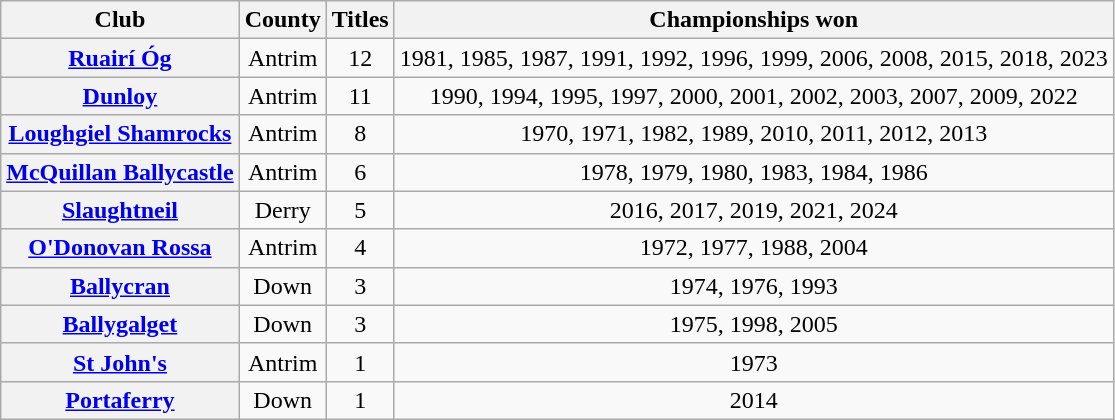<table class="wikitable plainrowheaders">
<tr>
<th>Club</th>
<th>County</th>
<th>Titles</th>
<th>Championships won</th>
</tr>
<tr align="center">
<th scope="row"> <a href='#'>Ruairí Óg</a></th>
<td>Antrim</td>
<td align="center">12</td>
<td>1981, 1985, 1987, 1991, 1992, 1996, 1999, 2006, 2008, 2015, 2018, 2023</td>
</tr>
<tr align="center">
<th scope="row"> <a href='#'>Dunloy</a></th>
<td>Antrim</td>
<td align="center">11</td>
<td>1990, 1994, 1995, 1997, 2000, 2001, 2002, 2003, 2007, 2009, 2022</td>
</tr>
<tr align="center">
<th scope="row"> <a href='#'>Loughgiel Shamrocks</a></th>
<td>Antrim</td>
<td align="center">8</td>
<td>1970, 1971, 1982, 1989, 2010, 2011, 2012, 2013</td>
</tr>
<tr align="center">
<th scope="row"> <a href='#'>McQuillan Ballycastle</a></th>
<td>Antrim</td>
<td align="center">6</td>
<td>1978, 1979, 1980, 1983, 1984, 1986</td>
</tr>
<tr align="center">
<th scope="row"> <a href='#'>Slaughtneil</a></th>
<td>Derry</td>
<td align="center">5</td>
<td>2016, 2017, 2019, 2021, 2024</td>
</tr>
<tr align="center">
<th scope="row"> <a href='#'>O'Donovan Rossa</a></th>
<td>Antrim</td>
<td align="center">4</td>
<td>1972, 1977, 1988, 2004</td>
</tr>
<tr align="center">
<th scope="row"> <a href='#'>Ballycran</a></th>
<td>Down</td>
<td align="center">3</td>
<td>1974, 1976, 1993</td>
</tr>
<tr align="center">
<th scope="row"> <a href='#'>Ballygalget</a></th>
<td>Down</td>
<td align="center">3</td>
<td>1975, 1998, 2005</td>
</tr>
<tr align="center">
<th scope="row"> <a href='#'>St John's</a></th>
<td>Antrim</td>
<td align="center">1</td>
<td>1973</td>
</tr>
<tr align="center">
<th scope="row"> <a href='#'>Portaferry</a></th>
<td>Down</td>
<td align="center">1</td>
<td>2014</td>
</tr>
</table>
